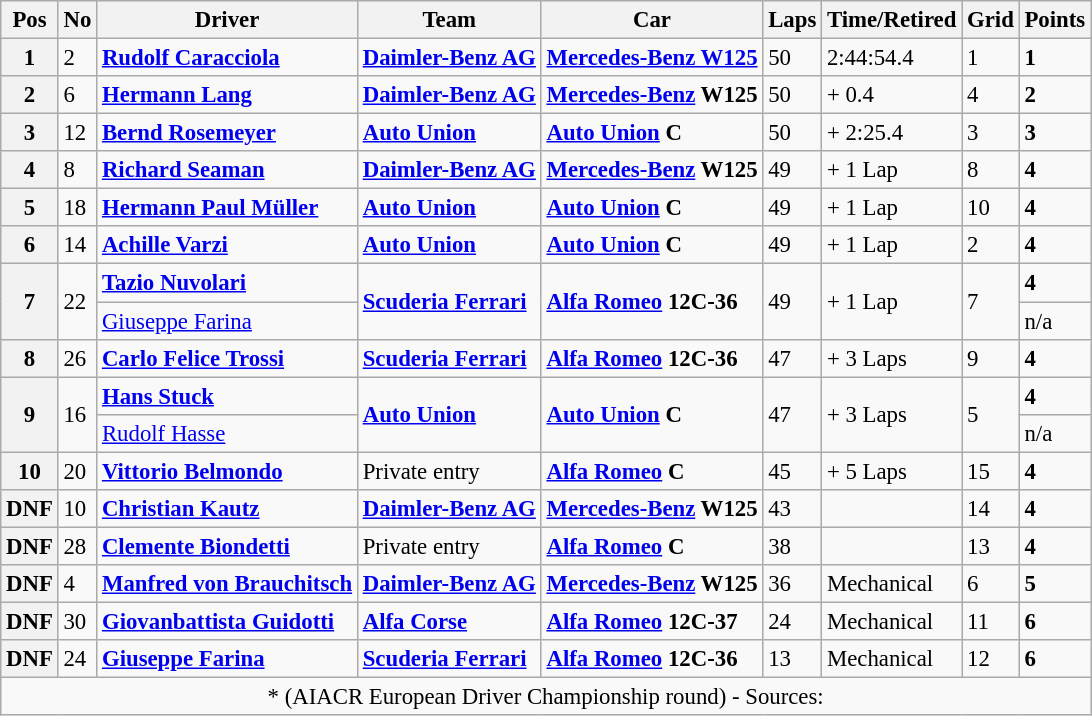<table class="wikitable" style="font-size: 95%;">
<tr>
<th>Pos</th>
<th>No</th>
<th>Driver</th>
<th>Team</th>
<th>Car</th>
<th>Laps</th>
<th>Time/Retired</th>
<th>Grid</th>
<th>Points</th>
</tr>
<tr>
<th>1</th>
<td>2</td>
<td> <strong><a href='#'>Rudolf Caracciola</a></strong></td>
<td><strong><a href='#'>Daimler-Benz AG</a></strong></td>
<td><strong><a href='#'>Mercedes-Benz W125</a></strong></td>
<td>50</td>
<td>2:44:54.4</td>
<td>1</td>
<td><strong>1</strong></td>
</tr>
<tr>
<th>2</th>
<td>6</td>
<td> <strong><a href='#'>Hermann Lang</a></strong></td>
<td><strong><a href='#'>Daimler-Benz AG</a></strong></td>
<td><strong><a href='#'>Mercedes-Benz</a> W125</strong></td>
<td>50</td>
<td>+ 0.4</td>
<td>4</td>
<td><strong>2</strong></td>
</tr>
<tr>
<th>3</th>
<td>12</td>
<td> <strong><a href='#'>Bernd Rosemeyer</a></strong></td>
<td><strong><a href='#'>Auto Union</a></strong></td>
<td><strong><a href='#'>Auto Union</a> C</strong></td>
<td>50</td>
<td>+ 2:25.4</td>
<td>3</td>
<td><strong>3</strong></td>
</tr>
<tr>
<th>4</th>
<td>8</td>
<td> <strong><a href='#'>Richard Seaman</a></strong></td>
<td><strong><a href='#'>Daimler-Benz AG</a></strong></td>
<td><strong><a href='#'>Mercedes-Benz</a> W125</strong></td>
<td>49</td>
<td>+ 1 Lap</td>
<td>8</td>
<td><strong>4</strong></td>
</tr>
<tr>
<th>5</th>
<td>18</td>
<td> <strong><a href='#'>Hermann Paul Müller</a></strong></td>
<td><strong><a href='#'>Auto Union</a></strong></td>
<td><strong><a href='#'>Auto Union</a> C</strong></td>
<td>49</td>
<td>+ 1 Lap</td>
<td>10</td>
<td><strong>4</strong></td>
</tr>
<tr>
<th>6</th>
<td>14</td>
<td> <strong><a href='#'>Achille Varzi</a></strong></td>
<td><strong><a href='#'>Auto Union</a></strong></td>
<td><strong><a href='#'>Auto Union</a> C</strong></td>
<td>49</td>
<td>+ 1 Lap</td>
<td>2</td>
<td><strong>4</strong></td>
</tr>
<tr>
<th rowspan=2>7</th>
<td rowspan=2>22</td>
<td> <strong><a href='#'>Tazio Nuvolari</a></strong></td>
<td rowspan=2><strong><a href='#'>Scuderia Ferrari</a></strong></td>
<td rowspan=2><strong><a href='#'>Alfa Romeo</a> 12C-36</strong></td>
<td rowspan=2>49</td>
<td rowspan=2>+ 1 Lap</td>
<td rowspan=2>7</td>
<td><strong>4</strong></td>
</tr>
<tr>
<td> <a href='#'>Giuseppe Farina</a></td>
<td>n/a</td>
</tr>
<tr>
<th>8</th>
<td>26</td>
<td> <strong><a href='#'>Carlo Felice Trossi</a></strong></td>
<td><strong><a href='#'>Scuderia Ferrari</a></strong></td>
<td><strong><a href='#'>Alfa Romeo</a> 12C-36</strong></td>
<td>47</td>
<td>+ 3 Laps</td>
<td>9</td>
<td><strong>4</strong></td>
</tr>
<tr>
<th rowspan=2>9</th>
<td rowspan=2>16</td>
<td> <strong><a href='#'>Hans Stuck</a></strong></td>
<td rowspan=2><strong><a href='#'>Auto Union</a></strong></td>
<td rowspan=2><strong><a href='#'>Auto Union</a> C</strong></td>
<td rowspan=2>47</td>
<td rowspan=2>+ 3 Laps</td>
<td rowspan=2>5</td>
<td><strong>4</strong></td>
</tr>
<tr>
<td> <a href='#'>Rudolf Hasse</a></td>
<td>n/a</td>
</tr>
<tr>
<th>10</th>
<td>20</td>
<td> <strong><a href='#'>Vittorio Belmondo</a></strong></td>
<td>Private entry</td>
<td><strong><a href='#'>Alfa Romeo</a> C</strong></td>
<td>45</td>
<td>+ 5 Laps</td>
<td>15</td>
<td><strong>4</strong></td>
</tr>
<tr>
<th>DNF</th>
<td>10</td>
<td> <strong><a href='#'>Christian Kautz</a></strong></td>
<td><strong><a href='#'>Daimler-Benz AG</a></strong></td>
<td><strong><a href='#'>Mercedes-Benz</a> W125</strong></td>
<td>43</td>
<td></td>
<td>14</td>
<td><strong>4</strong></td>
</tr>
<tr>
<th>DNF</th>
<td>28</td>
<td> <strong><a href='#'>Clemente Biondetti</a></strong></td>
<td>Private entry</td>
<td><strong><a href='#'>Alfa Romeo</a> C</strong></td>
<td>38</td>
<td></td>
<td>13</td>
<td><strong>4</strong></td>
</tr>
<tr>
<th>DNF</th>
<td>4</td>
<td> <strong><a href='#'>Manfred von Brauchitsch</a></strong></td>
<td><strong><a href='#'>Daimler-Benz AG</a></strong></td>
<td><strong><a href='#'>Mercedes-Benz</a> W125</strong></td>
<td>36</td>
<td>Mechanical</td>
<td>6</td>
<td><strong>5</strong></td>
</tr>
<tr>
<th>DNF</th>
<td>30</td>
<td> <strong><a href='#'>Giovanbattista Guidotti</a></strong></td>
<td><strong><a href='#'>Alfa Corse</a></strong></td>
<td><strong><a href='#'>Alfa Romeo</a> 12C-37</strong></td>
<td>24</td>
<td>Mechanical</td>
<td>11</td>
<td><strong>6</strong></td>
</tr>
<tr>
<th>DNF</th>
<td>24</td>
<td> <strong><a href='#'>Giuseppe Farina</a></strong></td>
<td><strong><a href='#'>Scuderia Ferrari</a></strong></td>
<td><strong><a href='#'>Alfa Romeo</a> 12C-36</strong></td>
<td>13</td>
<td>Mechanical</td>
<td>12</td>
<td><strong>6</strong></td>
</tr>
<tr>
<td colspan="9" style="text-align:center;">* (AIACR European Driver Championship round)   -  Sources:</td>
</tr>
</table>
